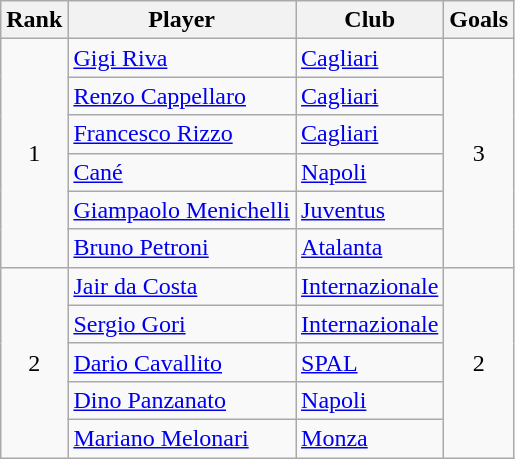<table class="wikitable sortable" style="text-align:center">
<tr>
<th>Rank</th>
<th>Player</th>
<th>Club</th>
<th>Goals</th>
</tr>
<tr>
<td rowspan="6">1</td>
<td align="left"><strong></strong> <a href='#'>Gigi Riva</a></td>
<td align="left"><a href='#'>Cagliari</a></td>
<td rowspan="6">3</td>
</tr>
<tr>
<td align="left"><strong></strong> <a href='#'>Renzo Cappellaro</a></td>
<td align="left"><a href='#'>Cagliari</a></td>
</tr>
<tr>
<td align="left"><strong></strong> <a href='#'>Francesco Rizzo</a></td>
<td align="left"><a href='#'>Cagliari</a></td>
</tr>
<tr>
<td align="left"><strong></strong> <a href='#'>Cané</a></td>
<td align="left"><a href='#'>Napoli</a></td>
</tr>
<tr>
<td align="left"><strong></strong> <a href='#'>Giampaolo Menichelli</a></td>
<td align="left"><a href='#'>Juventus</a></td>
</tr>
<tr>
<td align="left"><strong></strong> <a href='#'>Bruno Petroni</a></td>
<td align="left"><a href='#'>Atalanta</a></td>
</tr>
<tr>
<td rowspan="5">2</td>
<td align="left"><strong></strong> <a href='#'>Jair da Costa</a></td>
<td align="left"><a href='#'>Internazionale</a></td>
<td rowspan="5">2</td>
</tr>
<tr>
<td align="left"><strong></strong> <a href='#'>Sergio Gori</a></td>
<td align="left"><a href='#'>Internazionale</a></td>
</tr>
<tr>
<td align="left"><strong></strong> <a href='#'>Dario Cavallito</a></td>
<td align="left"><a href='#'>SPAL</a></td>
</tr>
<tr>
<td align="left"><strong></strong> <a href='#'>Dino Panzanato</a></td>
<td align="left"><a href='#'>Napoli</a></td>
</tr>
<tr>
<td align="left"><strong></strong> <a href='#'>Mariano Melonari</a></td>
<td align="left"><a href='#'>Monza</a></td>
</tr>
</table>
